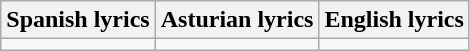<table class="wikitable">
<tr>
<th>Spanish lyrics</th>
<th>Asturian lyrics</th>
<th>English lyrics</th>
</tr>
<tr style="vertical-align:top; white-space:nowrap;">
<td></td>
<td></td>
<td></td>
</tr>
</table>
